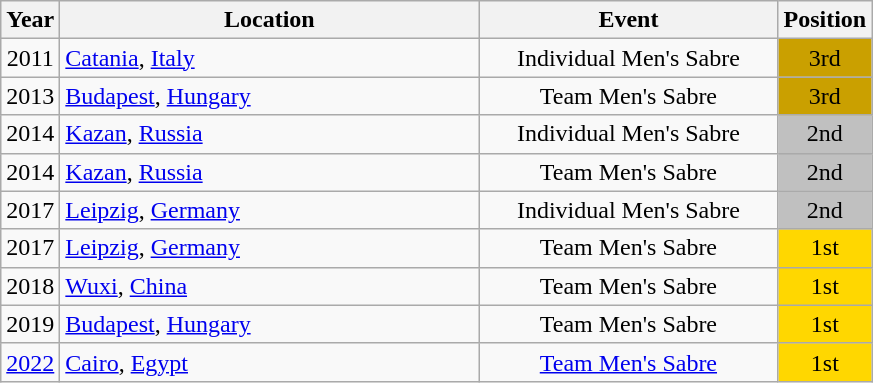<table class="wikitable" style="text-align:center;">
<tr>
<th>Year</th>
<th style="width:17em">Location</th>
<th style="width:12em">Event</th>
<th>Position</th>
</tr>
<tr>
<td>2011</td>
<td rowspan="1" align="left"> <a href='#'>Catania</a>, <a href='#'>Italy</a></td>
<td>Individual Men's Sabre</td>
<td bgcolor="caramel">3rd</td>
</tr>
<tr>
<td>2013</td>
<td rowspan="1" align="left"> <a href='#'>Budapest</a>, <a href='#'>Hungary</a></td>
<td>Team Men's Sabre</td>
<td bgcolor="caramel">3rd</td>
</tr>
<tr>
<td>2014</td>
<td rowspan="1" align="left"> <a href='#'>Kazan</a>, <a href='#'>Russia</a></td>
<td>Individual Men's Sabre</td>
<td bgcolor="silver">2nd</td>
</tr>
<tr>
<td>2014</td>
<td rowspan="1" align="left"> <a href='#'>Kazan</a>, <a href='#'>Russia</a></td>
<td>Team Men's Sabre</td>
<td bgcolor="silver">2nd</td>
</tr>
<tr>
<td>2017</td>
<td rowspan="1" align="left"> <a href='#'>Leipzig</a>, <a href='#'>Germany</a></td>
<td>Individual Men's Sabre</td>
<td bgcolor="silver">2nd</td>
</tr>
<tr>
<td>2017</td>
<td rowspan="1" align="left"> <a href='#'>Leipzig</a>, <a href='#'>Germany</a></td>
<td>Team Men's Sabre</td>
<td bgcolor="gold">1st</td>
</tr>
<tr>
<td>2018</td>
<td rowspan="1" align="left"> <a href='#'>Wuxi</a>, <a href='#'>China</a></td>
<td>Team Men's Sabre</td>
<td bgcolor="gold">1st</td>
</tr>
<tr>
<td>2019</td>
<td rowspan="1" align="left"> <a href='#'>Budapest</a>, <a href='#'>Hungary</a></td>
<td>Team Men's Sabre</td>
<td bgcolor="gold">1st</td>
</tr>
<tr>
<td><a href='#'>2022</a></td>
<td align="left"> <a href='#'>Cairo</a>, <a href='#'>Egypt</a></td>
<td><a href='#'>Team Men's Sabre</a></td>
<td bgcolor="gold">1st</td>
</tr>
</table>
